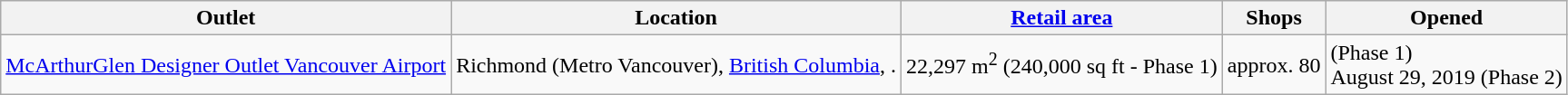<table class="wikitable sortable">
<tr>
<th>Outlet</th>
<th>Location</th>
<th><a href='#'>Retail area</a></th>
<th>Shops</th>
<th>Opened</th>
</tr>
<tr>
<td><a href='#'>McArthurGlen Designer Outlet Vancouver Airport</a></td>
<td>Richmond (Metro Vancouver), <a href='#'>British Columbia</a>, .</td>
<td>22,297 m<sup>2</sup> (240,000 sq ft - Phase 1)</td>
<td>approx. 80</td>
<td> (Phase 1) <br> August 29, 2019 (Phase 2)</td>
</tr>
</table>
